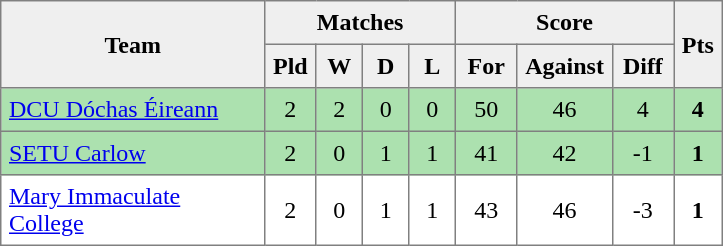<table style=border-collapse:collapse border=1 cellspacing=0 cellpadding=5>
<tr align=center bgcolor=#efefef>
<th rowspan=2 width=165>Team</th>
<th colspan=4>Matches</th>
<th colspan=3>Score</th>
<th rowspan=2width=20>Pts</th>
</tr>
<tr align=center bgcolor=#efefef>
<th width=20>Pld</th>
<th width=20>W</th>
<th width=20>D</th>
<th width=20>L</th>
<th width=30>For</th>
<th width=30>Against</th>
<th width=30>Diff</th>
</tr>
<tr align=center style="background:#ACE1AF;">
<td style="text-align:left;"><a href='#'>DCU Dóchas Éireann</a></td>
<td>2</td>
<td>2</td>
<td>0</td>
<td>0</td>
<td>50</td>
<td>46</td>
<td>4</td>
<td><strong>4</strong></td>
</tr>
<tr align=center style="background:#ACE1AF;">
<td style="text-align:left;"><a href='#'>SETU Carlow</a></td>
<td>2</td>
<td>0</td>
<td>1</td>
<td>1</td>
<td>41</td>
<td>42</td>
<td>-1</td>
<td><strong>1</strong></td>
</tr>
<tr align=center>
<td style="text-align:left;"><a href='#'>Mary Immaculate College</a></td>
<td>2</td>
<td>0</td>
<td>1</td>
<td>1</td>
<td>43</td>
<td>46</td>
<td>-3</td>
<td><strong>1</strong></td>
</tr>
</table>
